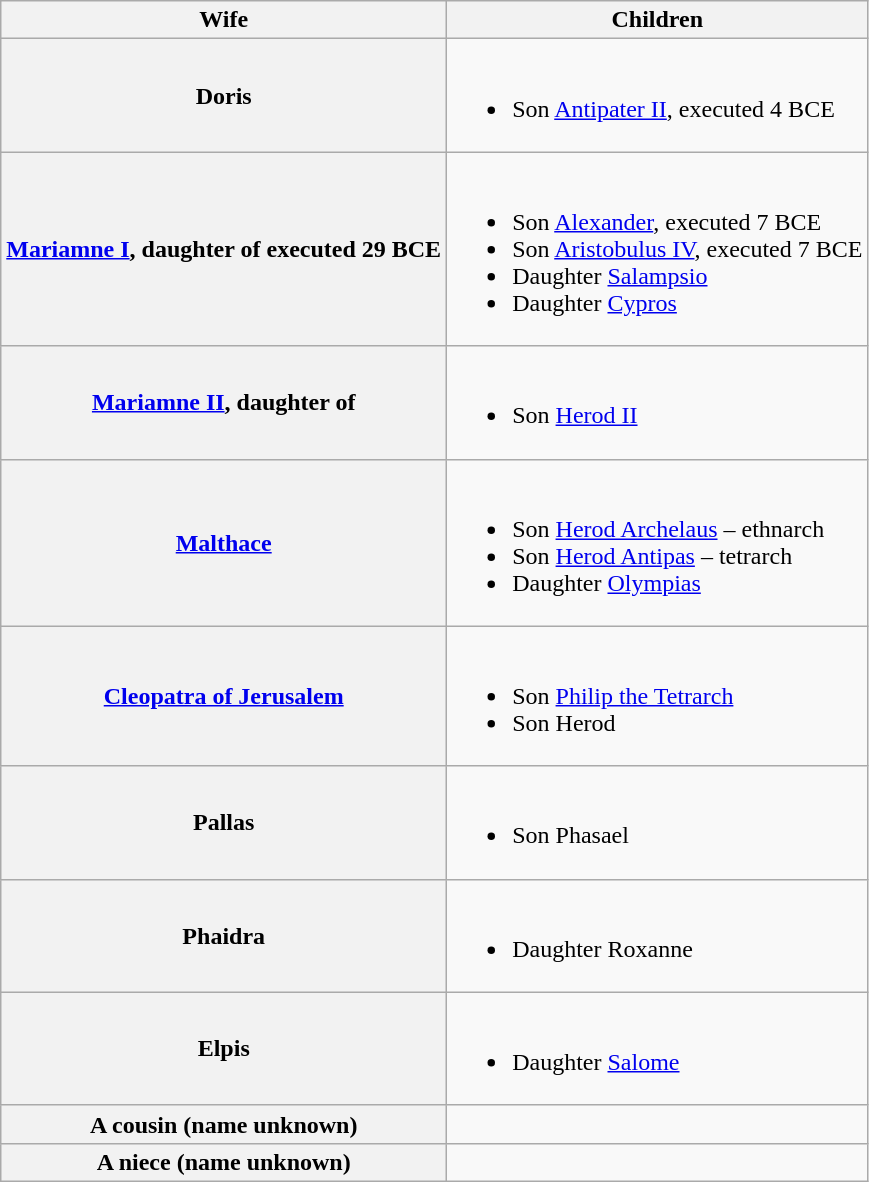<table class="wikitable plainrowheaders">
<tr>
<th scope="col">Wife</th>
<th scope="col">Children</th>
</tr>
<tr>
<th scope="row">Doris</th>
<td><br><ul><li>Son <a href='#'>Antipater II</a>, executed 4 BCE</li></ul></td>
</tr>
<tr>
<th scope="row" style="width:min-content"><a href='#'>Mariamne I</a>, daughter of   executed 29 BCE</th>
<td><br><ul><li>Son <a href='#'>Alexander</a>, executed 7 BCE</li><li>Son <a href='#'>Aristobulus IV</a>, executed 7 BCE</li><li>Daughter <a href='#'>Salampsio</a></li><li>Daughter <a href='#'>Cypros</a></li></ul></td>
</tr>
<tr>
<th scope="row" style="width:min-content"><a href='#'>Mariamne II</a>, daughter of </th>
<td><br><ul><li>Son <a href='#'>Herod II</a></li></ul></td>
</tr>
<tr>
<th scope="row"><a href='#'>Malthace</a></th>
<td><br><ul><li>Son <a href='#'>Herod Archelaus</a> – ethnarch</li><li>Son <a href='#'>Herod Antipas</a> – tetrarch</li><li>Daughter <a href='#'>Olympias</a></li></ul></td>
</tr>
<tr>
<th scope="row"><a href='#'>Cleopatra of Jerusalem</a></th>
<td><br><ul><li>Son <a href='#'>Philip the Tetrarch</a></li><li>Son Herod</li></ul></td>
</tr>
<tr>
<th scope="row">Pallas</th>
<td><br><ul><li>Son Phasael</li></ul></td>
</tr>
<tr>
<th scope="row">Phaidra</th>
<td><br><ul><li>Daughter Roxanne</li></ul></td>
</tr>
<tr>
<th scope="row">Elpis</th>
<td><br><ul><li>Daughter <a href='#'>Salome</a></li></ul></td>
</tr>
<tr>
<th scope="row">A cousin (name unknown)</th>
<td></td>
</tr>
<tr>
<th scope="row">A niece (name unknown)</th>
<td></td>
</tr>
</table>
